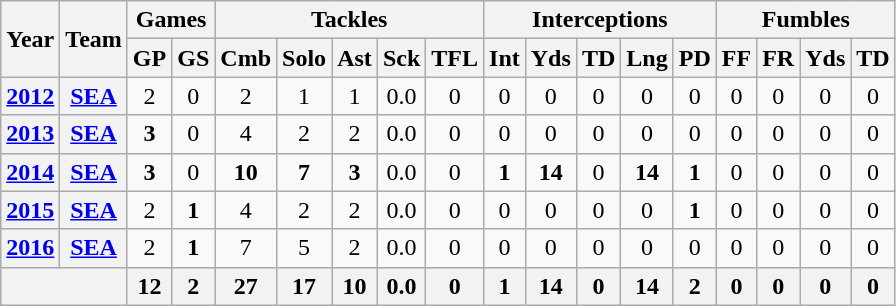<table class="wikitable" style="text-align:center">
<tr>
<th rowspan="2">Year</th>
<th rowspan="2">Team</th>
<th colspan="2">Games</th>
<th colspan="5">Tackles</th>
<th colspan="5">Interceptions</th>
<th colspan="4">Fumbles</th>
</tr>
<tr>
<th>GP</th>
<th>GS</th>
<th>Cmb</th>
<th>Solo</th>
<th>Ast</th>
<th>Sck</th>
<th>TFL</th>
<th>Int</th>
<th>Yds</th>
<th>TD</th>
<th>Lng</th>
<th>PD</th>
<th>FF</th>
<th>FR</th>
<th>Yds</th>
<th>TD</th>
</tr>
<tr>
<th><a href='#'>2012</a></th>
<th><a href='#'>SEA</a></th>
<td>2</td>
<td>0</td>
<td>2</td>
<td>1</td>
<td>1</td>
<td>0.0</td>
<td>0</td>
<td>0</td>
<td>0</td>
<td>0</td>
<td>0</td>
<td>0</td>
<td>0</td>
<td>0</td>
<td>0</td>
<td>0</td>
</tr>
<tr>
<th><a href='#'>2013</a></th>
<th><a href='#'>SEA</a></th>
<td><strong>3</strong></td>
<td>0</td>
<td>4</td>
<td>2</td>
<td>2</td>
<td>0.0</td>
<td>0</td>
<td>0</td>
<td>0</td>
<td>0</td>
<td>0</td>
<td>0</td>
<td>0</td>
<td>0</td>
<td>0</td>
<td>0</td>
</tr>
<tr>
<th><a href='#'>2014</a></th>
<th><a href='#'>SEA</a></th>
<td><strong>3</strong></td>
<td>0</td>
<td><strong>10</strong></td>
<td><strong>7</strong></td>
<td><strong>3</strong></td>
<td>0.0</td>
<td>0</td>
<td><strong>1</strong></td>
<td><strong>14</strong></td>
<td>0</td>
<td><strong>14</strong></td>
<td><strong>1</strong></td>
<td>0</td>
<td>0</td>
<td>0</td>
<td>0</td>
</tr>
<tr>
<th><a href='#'>2015</a></th>
<th><a href='#'>SEA</a></th>
<td>2</td>
<td><strong>1</strong></td>
<td>4</td>
<td>2</td>
<td>2</td>
<td>0.0</td>
<td>0</td>
<td>0</td>
<td>0</td>
<td>0</td>
<td>0</td>
<td><strong>1</strong></td>
<td>0</td>
<td>0</td>
<td>0</td>
<td>0</td>
</tr>
<tr>
<th><a href='#'>2016</a></th>
<th><a href='#'>SEA</a></th>
<td>2</td>
<td><strong>1</strong></td>
<td>7</td>
<td>5</td>
<td>2</td>
<td>0.0</td>
<td>0</td>
<td>0</td>
<td>0</td>
<td>0</td>
<td>0</td>
<td>0</td>
<td>0</td>
<td>0</td>
<td>0</td>
<td>0</td>
</tr>
<tr>
<th colspan="2"></th>
<th>12</th>
<th>2</th>
<th>27</th>
<th>17</th>
<th>10</th>
<th>0.0</th>
<th>0</th>
<th>1</th>
<th>14</th>
<th>0</th>
<th>14</th>
<th>2</th>
<th>0</th>
<th>0</th>
<th>0</th>
<th>0</th>
</tr>
</table>
